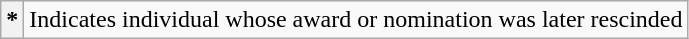<table class="wikitable plainrowheaders" style="text-align:center">
<tr>
<th scope=row>*</th>
<td>Indicates individual whose award or nomination was later rescinded</td>
</tr>
</table>
